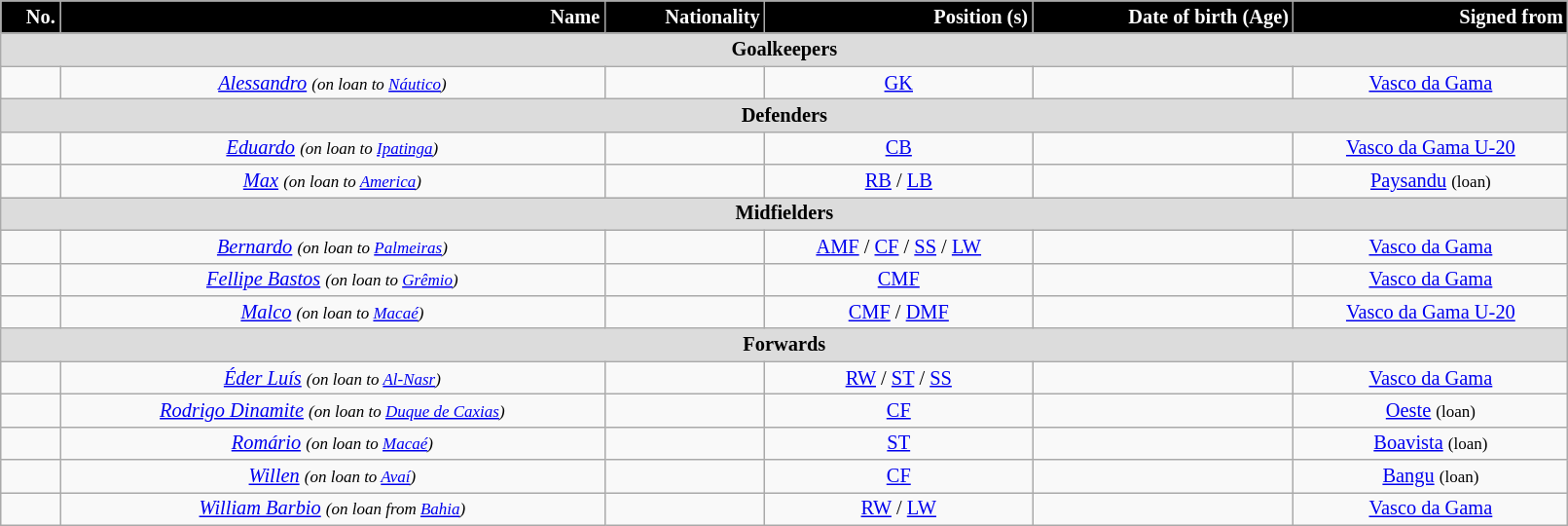<table class="wikitable"  style="text-align:center; font-size:85%; width:85%;">
<tr>
<th style="background:black; color:white; text-align:right;">No.</th>
<th style="background:black; color:white; text-align:right;">Name</th>
<th style="background:black; color:white; text-align:right;">Nationality</th>
<th style="background:black; color:white; text-align:right;">Position (s)</th>
<th style="background:black; color:white; text-align:right;">Date of birth (Age)</th>
<th style="background:black; color:white; text-align:right;">Signed from</th>
</tr>
<tr>
<th colspan="6"  style="background:#dcdcdc; text-align:center;">Goalkeepers</th>
</tr>
<tr>
<td></td>
<td><em><a href='#'>Alessandro</a> <small>(on loan to <a href='#'>Náutico</a>)</small></em></td>
<td></td>
<td><a href='#'>GK</a></td>
<td></td>
<td> <a href='#'>Vasco da Gama</a></td>
</tr>
<tr>
<th colspan="6"  style="background:#dcdcdc; text-align:center;">Defenders</th>
</tr>
<tr>
<td></td>
<td><em><a href='#'>Eduardo</a> <small>(on loan to <a href='#'>Ipatinga</a>)</small></em></td>
<td></td>
<td><a href='#'>CB</a></td>
<td></td>
<td> <a href='#'>Vasco da Gama U-20</a></td>
</tr>
<tr>
<td></td>
<td><em><a href='#'>Max</a> <small>(on loan to <a href='#'>America</a>)</small></em></td>
<td></td>
<td><a href='#'>RB</a> / <a href='#'>LB</a></td>
<td></td>
<td> <a href='#'>Paysandu</a> <small>(loan)</small></td>
</tr>
<tr>
<th colspan="11"  style="background:#dcdcdc; text-align:center;">Midfielders</th>
</tr>
<tr>
<td></td>
<td><em><a href='#'>Bernardo</a> <small>(on loan to <a href='#'>Palmeiras</a>)</small></em></td>
<td></td>
<td><a href='#'>AMF</a> / <a href='#'>CF</a> / <a href='#'>SS</a> / <a href='#'>LW</a></td>
<td></td>
<td> <a href='#'>Vasco da Gama</a></td>
</tr>
<tr>
<td></td>
<td><em><a href='#'>Fellipe Bastos</a> <small>(on loan to <a href='#'>Grêmio</a>)</small></em></td>
<td></td>
<td><a href='#'>CMF</a></td>
<td></td>
<td> <a href='#'>Vasco da Gama</a></td>
</tr>
<tr>
<td></td>
<td><em><a href='#'>Malco</a> <small>(on loan to <a href='#'>Macaé</a>)</small></em></td>
<td></td>
<td><a href='#'>CMF</a> / <a href='#'>DMF</a></td>
<td></td>
<td> <a href='#'>Vasco da Gama U-20</a></td>
</tr>
<tr>
<th colspan="11"  style="background:#dcdcdc; text-align:center;">Forwards</th>
</tr>
<tr>
<td></td>
<td><em><a href='#'>Éder Luís</a> <small>(on loan to <a href='#'>Al-Nasr</a>)</small></em></td>
<td></td>
<td><a href='#'>RW</a> / <a href='#'>ST</a> / <a href='#'>SS</a></td>
<td></td>
<td> <a href='#'>Vasco da Gama</a></td>
</tr>
<tr>
<td></td>
<td><em><a href='#'>Rodrigo Dinamite</a> <small>(on loan to <a href='#'>Duque de Caxias</a>)</small></em></td>
<td></td>
<td><a href='#'>CF</a></td>
<td></td>
<td> <a href='#'>Oeste</a> <small>(loan)</small></td>
</tr>
<tr>
<td></td>
<td><em><a href='#'>Romário</a> <small>(on loan to <a href='#'>Macaé</a>)</small></em></td>
<td></td>
<td><a href='#'>ST</a></td>
<td></td>
<td> <a href='#'>Boavista</a> <small>(loan)</small></td>
</tr>
<tr>
<td></td>
<td><em><a href='#'>Willen</a> <small>(on loan to <a href='#'>Avaí</a>)</small></em></td>
<td></td>
<td><a href='#'>CF</a></td>
<td></td>
<td> <a href='#'>Bangu</a> <small>(loan)</small></td>
</tr>
<tr>
<td></td>
<td><em><a href='#'>William Barbio</a> <small>(on loan from <a href='#'>Bahia</a>)</small></em></td>
<td></td>
<td><a href='#'>RW</a> / <a href='#'>LW</a></td>
<td></td>
<td> <a href='#'>Vasco da Gama</a></td>
</tr>
</table>
